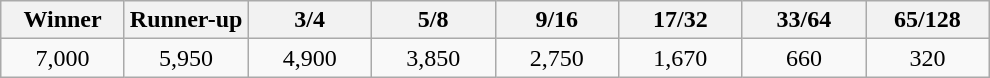<table class="wikitable">
<tr>
<th width=75>Winner</th>
<th width=75>Runner-up</th>
<th width=75>3/4</th>
<th width=75>5/8</th>
<th width=75>9/16</th>
<th width=75>17/32</th>
<th width=75>33/64</th>
<th width=75>65/128</th>
</tr>
<tr>
<td align=center>7,000</td>
<td align=center>5,950</td>
<td align=center>4,900</td>
<td align=center>3,850</td>
<td align=center>2,750</td>
<td align=center>1,670</td>
<td align=center>660</td>
<td align=center>320</td>
</tr>
</table>
